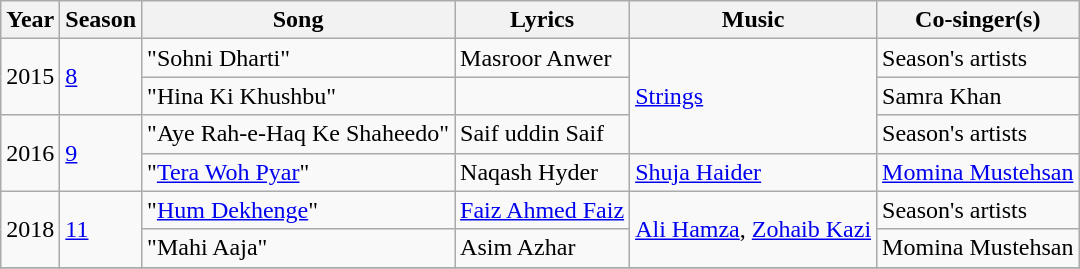<table class="wikitable">
<tr>
<th>Year</th>
<th>Season</th>
<th>Song</th>
<th>Lyrics</th>
<th>Music</th>
<th>Co-singer(s)</th>
</tr>
<tr>
<td rowspan="2">2015</td>
<td rowspan="2"><a href='#'>8</a></td>
<td>"Sohni Dharti"</td>
<td>Masroor Anwer</td>
<td rowspan="3"><a href='#'>Strings</a></td>
<td>Season's artists</td>
</tr>
<tr>
<td>"Hina Ki Khushbu"</td>
<td></td>
<td>Samra Khan</td>
</tr>
<tr>
<td rowspan="2">2016</td>
<td rowspan="2"><a href='#'>9</a></td>
<td>"Aye Rah-e-Haq Ke Shaheedo"</td>
<td>Saif uddin Saif</td>
<td>Season's artists</td>
</tr>
<tr>
<td>"<a href='#'>Tera Woh Pyar</a>"<br></td>
<td>Naqash Hyder</td>
<td><a href='#'>Shuja Haider</a></td>
<td><a href='#'>Momina Mustehsan</a></td>
</tr>
<tr>
<td rowspan="2">2018</td>
<td rowspan="2"><a href='#'>11</a></td>
<td>"<a href='#'>Hum Dekhenge</a>"</td>
<td><a href='#'>Faiz Ahmed Faiz</a></td>
<td rowspan="2"><a href='#'>Ali Hamza</a>, <a href='#'>Zohaib Kazi</a></td>
<td>Season's artists</td>
</tr>
<tr>
<td>"Mahi Aaja"</td>
<td>Asim Azhar</td>
<td>Momina Mustehsan</td>
</tr>
<tr>
</tr>
</table>
